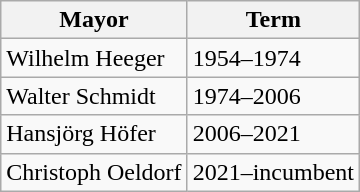<table class=wikitable>
<tr>
<th>Mayor</th>
<th>Term</th>
</tr>
<tr>
<td>Wilhelm Heeger</td>
<td>1954–1974</td>
</tr>
<tr>
<td>Walter Schmidt</td>
<td>1974–2006</td>
</tr>
<tr>
<td>Hansjörg Höfer</td>
<td>2006–2021</td>
</tr>
<tr>
<td>Christoph Oeldorf</td>
<td>2021–incumbent</td>
</tr>
</table>
